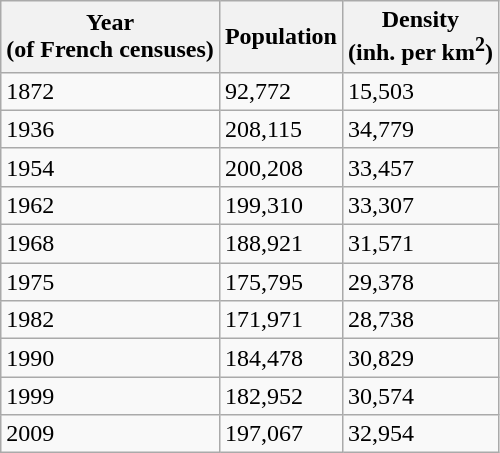<table class="wikitable">
<tr>
<th>Year<br>(of French censuses)</th>
<th>Population</th>
<th>Density<br>(inh. per km<sup>2</sup>)</th>
</tr>
<tr>
<td>1872</td>
<td>92,772</td>
<td>15,503</td>
</tr>
<tr>
<td>1936 </td>
<td>208,115</td>
<td>34,779</td>
</tr>
<tr>
<td>1954</td>
<td>200,208</td>
<td>33,457</td>
</tr>
<tr>
<td>1962</td>
<td>199,310</td>
<td>33,307</td>
</tr>
<tr>
<td>1968</td>
<td>188,921</td>
<td>31,571</td>
</tr>
<tr>
<td>1975</td>
<td>175,795</td>
<td>29,378</td>
</tr>
<tr>
<td>1982</td>
<td>171,971</td>
<td>28,738</td>
</tr>
<tr>
<td>1990</td>
<td>184,478</td>
<td>30,829</td>
</tr>
<tr>
<td>1999</td>
<td>182,952</td>
<td>30,574</td>
</tr>
<tr>
<td>2009</td>
<td>197,067</td>
<td>32,954</td>
</tr>
</table>
